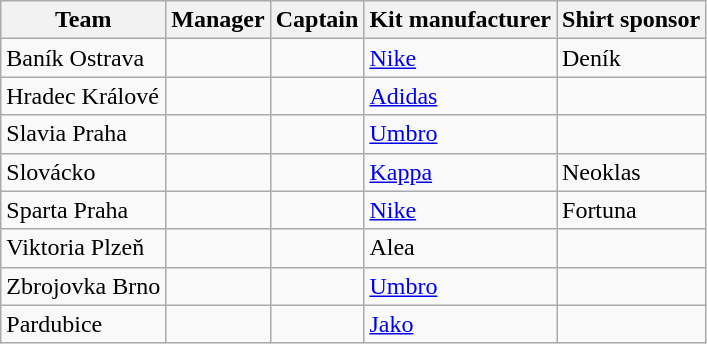<table class="wikitable sortable" style="text-align: left;">
<tr>
<th>Team</th>
<th>Manager</th>
<th>Captain</th>
<th>Kit manufacturer</th>
<th>Shirt sponsor</th>
</tr>
<tr>
<td>Baník Ostrava</td>
<td> </td>
<td> </td>
<td><a href='#'>Nike</a></td>
<td>Deník</td>
</tr>
<tr>
<td>Hradec Králové</td>
<td> </td>
<td> </td>
<td><a href='#'>Adidas</a></td>
<td></td>
</tr>
<tr>
<td>Slavia Praha</td>
<td> </td>
<td> </td>
<td><a href='#'>Umbro</a></td>
<td></td>
</tr>
<tr>
<td>Slovácko</td>
<td> </td>
<td> </td>
<td><a href='#'>Kappa</a></td>
<td>Neoklas</td>
</tr>
<tr>
<td>Sparta Praha</td>
<td> </td>
<td> </td>
<td><a href='#'>Nike</a></td>
<td>Fortuna</td>
</tr>
<tr>
<td>Viktoria Plzeň</td>
<td> </td>
<td> </td>
<td>Alea</td>
<td></td>
</tr>
<tr>
<td>Zbrojovka Brno</td>
<td> </td>
<td> </td>
<td><a href='#'>Umbro</a></td>
<td></td>
</tr>
<tr>
<td>Pardubice</td>
<td> </td>
<td> </td>
<td><a href='#'>Jako</a></td>
<td></td>
</tr>
</table>
